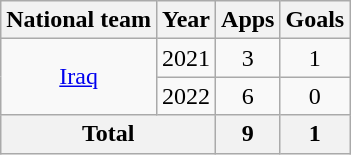<table class="wikitable" style="text-align:center">
<tr>
<th>National team</th>
<th>Year</th>
<th>Apps</th>
<th>Goals</th>
</tr>
<tr>
<td rowspan="2"><a href='#'>Iraq</a></td>
<td>2021</td>
<td>3</td>
<td>1</td>
</tr>
<tr>
<td>2022</td>
<td>6</td>
<td>0</td>
</tr>
<tr>
<th colspan="2">Total</th>
<th>9</th>
<th>1</th>
</tr>
</table>
